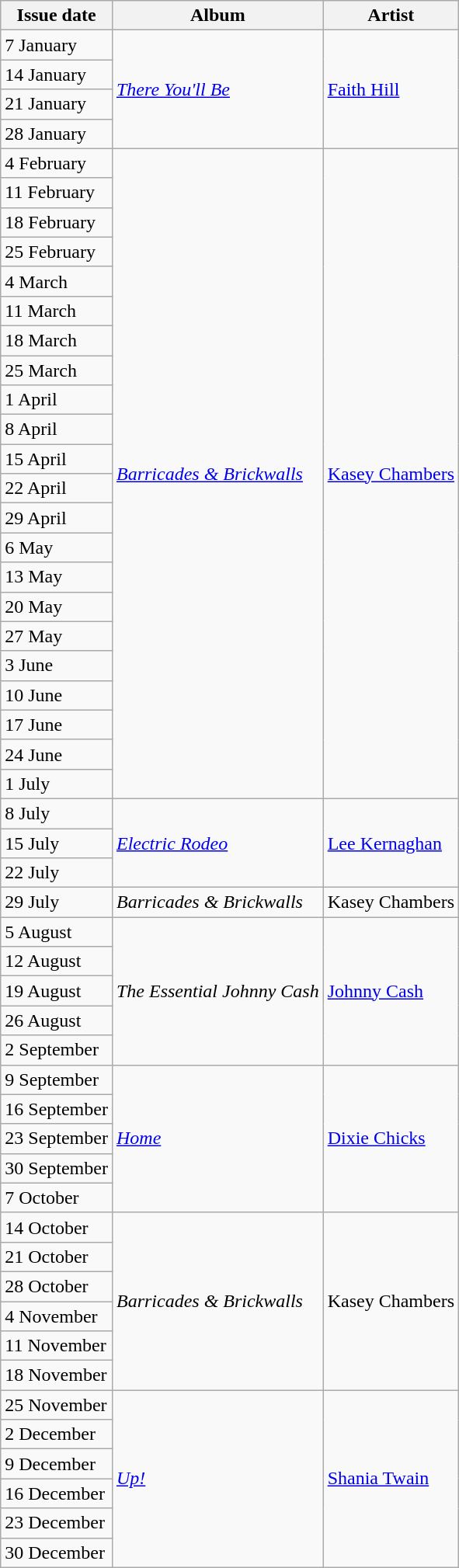<table class=wikitable>
<tr>
<th>Issue date</th>
<th>Album</th>
<th>Artist</th>
</tr>
<tr>
<td>7 January</td>
<td rowspan="4"><em><a href='#'>There You'll Be</a></em></td>
<td rowspan="4"><a href='#'>Faith Hill</a></td>
</tr>
<tr>
<td>14 January</td>
</tr>
<tr>
<td>21 January</td>
</tr>
<tr>
<td>28 January</td>
</tr>
<tr>
<td>4 February</td>
<td rowspan="22"><em><a href='#'>Barricades & Brickwalls</a></em></td>
<td rowspan="22"><a href='#'>Kasey Chambers</a></td>
</tr>
<tr>
<td>11 February</td>
</tr>
<tr>
<td>18 February</td>
</tr>
<tr>
<td>25 February</td>
</tr>
<tr>
<td>4 March</td>
</tr>
<tr>
<td>11 March</td>
</tr>
<tr>
<td>18 March</td>
</tr>
<tr>
<td>25 March</td>
</tr>
<tr>
<td>1 April</td>
</tr>
<tr>
<td>8 April</td>
</tr>
<tr>
<td>15 April</td>
</tr>
<tr>
<td>22 April</td>
</tr>
<tr>
<td>29 April</td>
</tr>
<tr>
<td>6 May</td>
</tr>
<tr>
<td>13 May</td>
</tr>
<tr>
<td>20 May</td>
</tr>
<tr>
<td>27 May</td>
</tr>
<tr>
<td>3 June</td>
</tr>
<tr>
<td>10 June</td>
</tr>
<tr>
<td>17 June</td>
</tr>
<tr>
<td>24 June</td>
</tr>
<tr>
<td>1 July</td>
</tr>
<tr>
<td>8 July</td>
<td rowspan="3"><em><a href='#'>Electric Rodeo</a></em></td>
<td rowspan="3"><a href='#'>Lee Kernaghan</a></td>
</tr>
<tr>
<td>15 July</td>
</tr>
<tr>
<td>22 July</td>
</tr>
<tr>
<td>29 July</td>
<td><em>Barricades & Brickwalls</em></td>
<td>Kasey Chambers</td>
</tr>
<tr>
<td>5 August</td>
<td rowspan="5"><em>The Essential Johnny Cash</em></td>
<td rowspan="5"><a href='#'>Johnny Cash</a></td>
</tr>
<tr>
<td>12 August</td>
</tr>
<tr>
<td>19 August</td>
</tr>
<tr>
<td>26 August</td>
</tr>
<tr>
<td>2 September</td>
</tr>
<tr>
<td>9 September</td>
<td rowspan="5"><em><a href='#'>Home</a></em></td>
<td rowspan="5"><a href='#'>Dixie Chicks</a></td>
</tr>
<tr>
<td>16 September</td>
</tr>
<tr>
<td>23 September</td>
</tr>
<tr>
<td>30 September</td>
</tr>
<tr>
<td>7 October</td>
</tr>
<tr>
<td>14 October</td>
<td rowspan="6"><em>Barricades & Brickwalls</em></td>
<td rowspan="6">Kasey Chambers</td>
</tr>
<tr>
<td>21 October</td>
</tr>
<tr>
<td>28 October</td>
</tr>
<tr>
<td>4 November</td>
</tr>
<tr>
<td>11 November</td>
</tr>
<tr>
<td>18 November</td>
</tr>
<tr>
<td>25 November</td>
<td rowspan="6"><em><a href='#'>Up!</a></em></td>
<td rowspan="6"><a href='#'>Shania Twain</a></td>
</tr>
<tr>
<td>2 December</td>
</tr>
<tr>
<td>9 December</td>
</tr>
<tr>
<td>16 December</td>
</tr>
<tr>
<td>23 December</td>
</tr>
<tr>
<td>30 December</td>
</tr>
</table>
